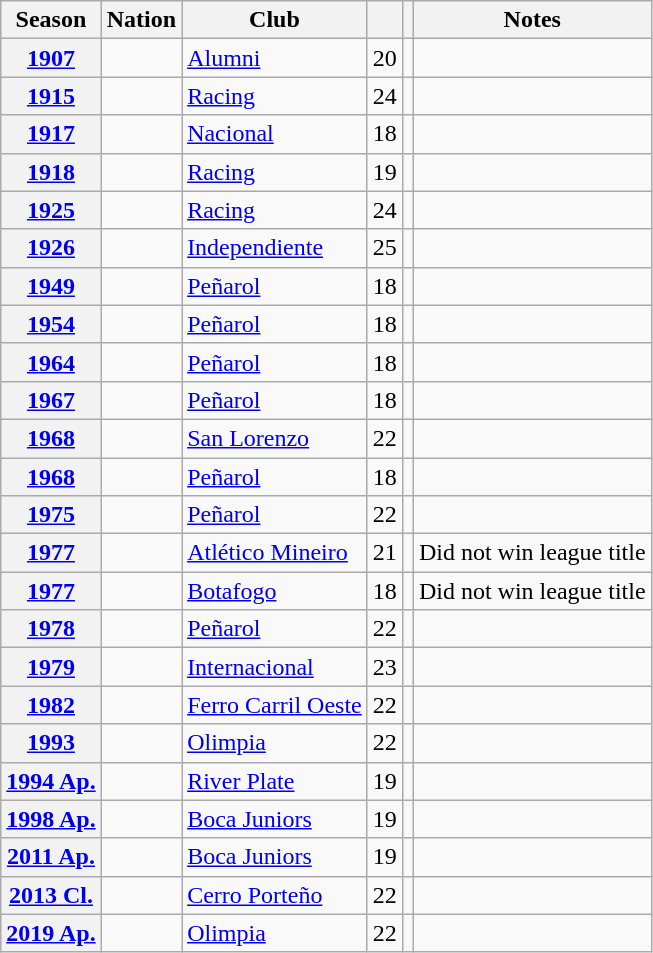<table class="wikitable sortable plainrowheaders" style="text-align: center;">
<tr>
<th scope="col">Season</th>
<th scope="col">Nation</th>
<th scope="col">Club</th>
<th scope="col"></th>
<th scope="col"></th>
<th scope="col">Notes</th>
</tr>
<tr>
<th scope="row"><a href='#'>1907</a></th>
<td align="left"></td>
<td align="left"><a href='#'>Alumni</a></td>
<td>20</td>
<td></td>
<td></td>
</tr>
<tr>
<th scope="row"><a href='#'>1915</a></th>
<td align="left"></td>
<td align="left"><a href='#'>Racing</a></td>
<td>24</td>
<td></td>
<td></td>
</tr>
<tr>
<th scope="row"><a href='#'>1917</a></th>
<td align="left"></td>
<td align="left"><a href='#'>Nacional</a></td>
<td>18</td>
<td></td>
<td></td>
</tr>
<tr>
<th scope="row"><a href='#'>1918</a></th>
<td align="left"></td>
<td align="left"><a href='#'>Racing</a></td>
<td>19</td>
<td></td>
<td></td>
</tr>
<tr>
<th scope="row"><a href='#'>1925</a></th>
<td align="left"></td>
<td align="left"><a href='#'>Racing</a></td>
<td>24</td>
<td></td>
<td></td>
</tr>
<tr>
<th scope="row"><a href='#'>1926</a></th>
<td align="left"></td>
<td align="left"><a href='#'>Independiente</a></td>
<td>25</td>
<td></td>
<td></td>
</tr>
<tr>
<th scope="row"><a href='#'>1949</a></th>
<td align="left"></td>
<td align="left"><a href='#'>Peñarol</a></td>
<td>18</td>
<td></td>
<td></td>
</tr>
<tr>
<th scope="row"><a href='#'>1954</a></th>
<td align="left"></td>
<td align="left"><a href='#'>Peñarol</a></td>
<td>18</td>
<td></td>
<td></td>
</tr>
<tr>
<th scope="row"><a href='#'>1964</a></th>
<td align="left"></td>
<td align="left"><a href='#'>Peñarol</a></td>
<td>18</td>
<td></td>
<td></td>
</tr>
<tr>
<th scope="row"><a href='#'>1967</a></th>
<td align="left"></td>
<td align="left"><a href='#'>Peñarol</a></td>
<td>18</td>
<td></td>
<td></td>
</tr>
<tr>
<th scope="row"><a href='#'>1968</a></th>
<td align="left"></td>
<td align="left"><a href='#'>San Lorenzo</a></td>
<td>22</td>
<td></td>
<td></td>
</tr>
<tr>
<th scope="row"><a href='#'>1968</a></th>
<td align="left"></td>
<td align="left"><a href='#'>Peñarol</a></td>
<td>18</td>
<td></td>
<td></td>
</tr>
<tr>
<th scope="row"><a href='#'>1975</a></th>
<td align="left"></td>
<td align="left"><a href='#'>Peñarol</a></td>
<td>22</td>
<td></td>
<td></td>
</tr>
<tr>
<th scope="row"><a href='#'>1977</a></th>
<td align="left"></td>
<td align="left"><a href='#'>Atlético Mineiro</a></td>
<td>21</td>
<td></td>
<td align="left">Did not win league title</td>
</tr>
<tr>
<th scope="row"><a href='#'>1977</a></th>
<td align="left"></td>
<td align="left"><a href='#'>Botafogo</a></td>
<td>18</td>
<td></td>
<td align="left">Did not win league title</td>
</tr>
<tr>
<th scope="row"><a href='#'>1978</a></th>
<td align="left"></td>
<td align="left"><a href='#'>Peñarol</a></td>
<td>22</td>
<td></td>
<td></td>
</tr>
<tr>
<th scope="row"><a href='#'>1979</a></th>
<td align="left"></td>
<td align="left"><a href='#'>Internacional</a></td>
<td>23</td>
<td></td>
<td></td>
</tr>
<tr>
<th scope="row"><a href='#'>1982</a></th>
<td align="left"></td>
<td align="left"><a href='#'>Ferro Carril Oeste</a></td>
<td>22</td>
<td></td>
<td></td>
</tr>
<tr>
<th scope="row"><a href='#'>1993</a></th>
<td align="left"></td>
<td align="left"><a href='#'>Olimpia</a></td>
<td>22</td>
<td></td>
<td></td>
</tr>
<tr>
<th scope="row"><a href='#'>1994 Ap.</a></th>
<td align="left"></td>
<td align="left"><a href='#'>River Plate</a></td>
<td>19</td>
<td></td>
<td></td>
</tr>
<tr>
<th scope="row"><a href='#'>1998 Ap.</a></th>
<td align="left"></td>
<td align="left"><a href='#'>Boca Juniors</a></td>
<td>19</td>
<td></td>
<td></td>
</tr>
<tr>
<th scope="row"><a href='#'>2011 Ap.</a></th>
<td align="left"></td>
<td align="left"><a href='#'>Boca Juniors</a></td>
<td>19</td>
<td></td>
<td></td>
</tr>
<tr>
<th scope="row"><a href='#'>2013 Cl.</a></th>
<td align="left"></td>
<td align="left"><a href='#'>Cerro Porteño</a></td>
<td>22</td>
<td></td>
<td></td>
</tr>
<tr>
<th scope="row"><a href='#'>2019 Ap.</a></th>
<td align="left"></td>
<td align="left"><a href='#'>Olimpia</a></td>
<td>22</td>
<td></td>
<td></td>
</tr>
</table>
